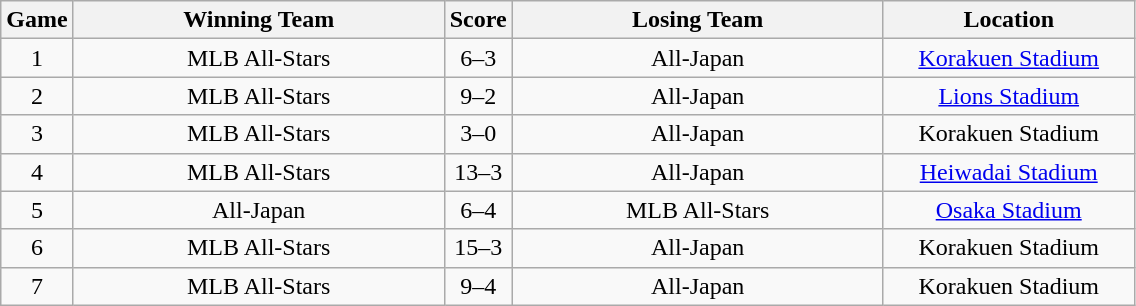<table class="wikitable">
<tr>
<th>Game</th>
<th>Winning Team</th>
<th>Score</th>
<th>Losing Team</th>
<th>Location</th>
</tr>
<tr>
<td style="width: 2em; text-align:center">1</td>
<td style="width:15em; text-align:center">MLB All-Stars</td>
<td style="width: 2em; text-align:center">6–3</td>
<td style="width:15em; text-align:center">All-Japan</td>
<td style="width:10em; text-align:center"><a href='#'>Korakuen Stadium</a></td>
</tr>
<tr>
<td style="text-align:center">2</td>
<td style="text-align:center">MLB All-Stars</td>
<td style="text-align:center">9–2</td>
<td style="text-align:center">All-Japan</td>
<td style="text-align:center"><a href='#'>Lions Stadium</a></td>
</tr>
<tr>
<td style="text-align:center">3</td>
<td style="text-align:center">MLB All-Stars</td>
<td style="text-align:center">3–0</td>
<td style="text-align:center">All-Japan</td>
<td style="text-align:center">Korakuen Stadium</td>
</tr>
<tr>
<td style="text-align:center">4</td>
<td style="text-align:center">MLB All-Stars</td>
<td style="text-align:center">13–3</td>
<td style="text-align:center">All-Japan</td>
<td style="text-align:center"><a href='#'>Heiwadai Stadium</a></td>
</tr>
<tr>
<td style="text-align:center">5</td>
<td style="text-align:center">All-Japan</td>
<td style="text-align:center">6–4</td>
<td style="text-align:center">MLB All-Stars</td>
<td style="text-align:center"><a href='#'>Osaka Stadium</a></td>
</tr>
<tr>
<td style="text-align:center">6</td>
<td style="text-align:center">MLB All-Stars</td>
<td style="text-align:center">15–3</td>
<td style="text-align:center">All-Japan</td>
<td style="text-align:center">Korakuen Stadium</td>
</tr>
<tr>
<td style="text-align:center">7</td>
<td style="text-align:center">MLB All-Stars</td>
<td style="text-align:center">9–4</td>
<td style="text-align:center">All-Japan</td>
<td style="text-align:center">Korakuen Stadium</td>
</tr>
</table>
